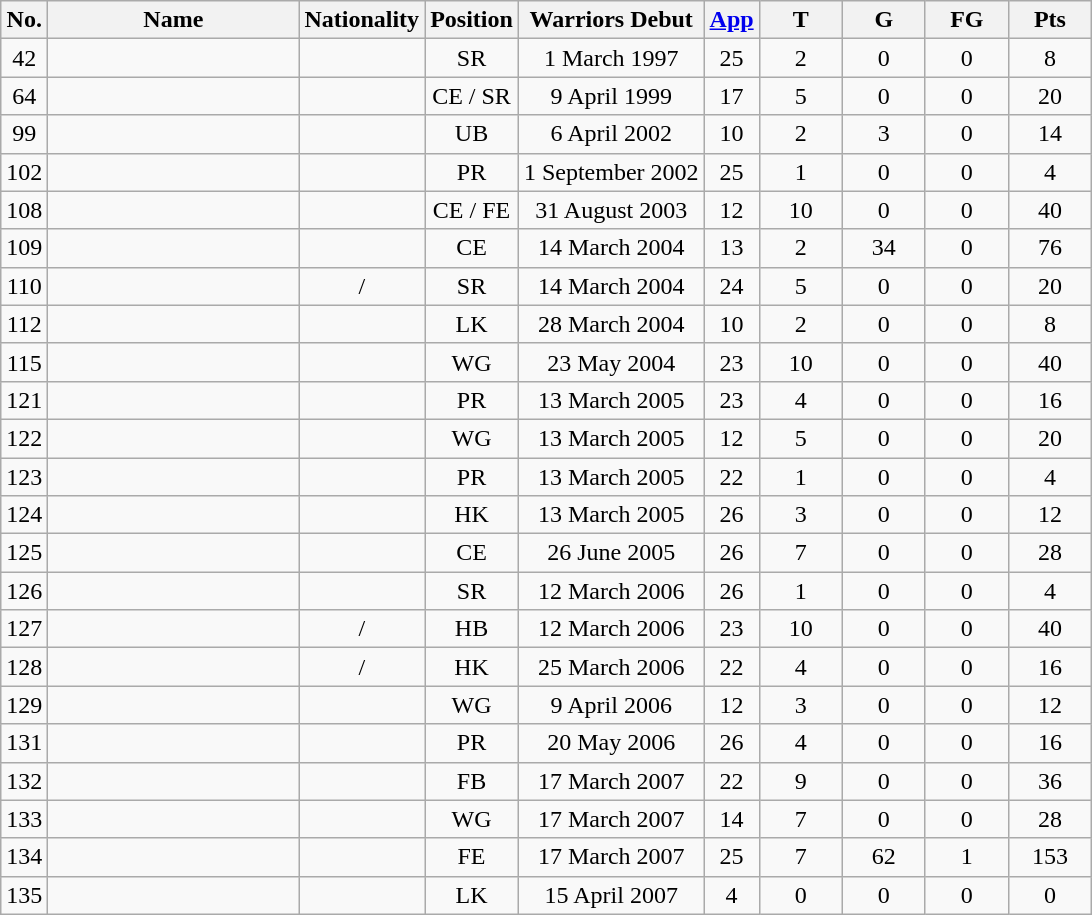<table class="wikitable sortable" style="text-align: center;">
<tr>
<th>No.</th>
<th style="width:10em">Name</th>
<th>Nationality</th>
<th>Position</th>
<th>Warriors Debut</th>
<th><a href='#'>App</a></th>
<th style="width:3em">T</th>
<th style="width:3em">G</th>
<th style="width:3em">FG</th>
<th style="width:3em">Pts</th>
</tr>
<tr>
<td>42</td>
<td align=left></td>
<td></td>
<td>SR</td>
<td>1 March 1997</td>
<td>25</td>
<td>2</td>
<td>0</td>
<td>0</td>
<td>8</td>
</tr>
<tr>
<td>64</td>
<td align=left></td>
<td></td>
<td>CE / SR</td>
<td>9 April 1999</td>
<td>17</td>
<td>5</td>
<td>0</td>
<td>0</td>
<td>20</td>
</tr>
<tr>
<td>99</td>
<td align=left></td>
<td></td>
<td>UB</td>
<td>6 April 2002</td>
<td>10</td>
<td>2</td>
<td>3</td>
<td>0</td>
<td>14</td>
</tr>
<tr>
<td>102</td>
<td align=left></td>
<td></td>
<td>PR</td>
<td>1 September 2002</td>
<td>25</td>
<td>1</td>
<td>0</td>
<td>0</td>
<td>4</td>
</tr>
<tr>
<td>108</td>
<td align=left></td>
<td></td>
<td>CE / FE</td>
<td>31 August 2003</td>
<td>12</td>
<td>10</td>
<td>0</td>
<td>0</td>
<td>40</td>
</tr>
<tr>
<td>109</td>
<td align=left></td>
<td></td>
<td>CE</td>
<td>14 March 2004</td>
<td>13</td>
<td>2</td>
<td>34</td>
<td>0</td>
<td>76</td>
</tr>
<tr>
<td>110</td>
<td align=left></td>
<td> / </td>
<td>SR</td>
<td>14 March 2004</td>
<td>24</td>
<td>5</td>
<td>0</td>
<td>0</td>
<td>20</td>
</tr>
<tr>
<td>112</td>
<td align=left></td>
<td></td>
<td>LK</td>
<td>28 March 2004</td>
<td>10</td>
<td>2</td>
<td>0</td>
<td>0</td>
<td>8</td>
</tr>
<tr>
<td>115</td>
<td align=left></td>
<td></td>
<td>WG</td>
<td>23 May 2004</td>
<td>23</td>
<td>10</td>
<td>0</td>
<td>0</td>
<td>40</td>
</tr>
<tr>
<td>121</td>
<td align=left></td>
<td></td>
<td>PR</td>
<td>13 March 2005</td>
<td>23</td>
<td>4</td>
<td>0</td>
<td>0</td>
<td>16</td>
</tr>
<tr>
<td>122</td>
<td align=left></td>
<td></td>
<td>WG</td>
<td>13 March 2005</td>
<td>12</td>
<td>5</td>
<td>0</td>
<td>0</td>
<td>20</td>
</tr>
<tr>
<td>123</td>
<td align=left></td>
<td></td>
<td>PR</td>
<td>13 March 2005</td>
<td>22</td>
<td>1</td>
<td>0</td>
<td>0</td>
<td>4</td>
</tr>
<tr>
<td>124</td>
<td align=left></td>
<td></td>
<td>HK</td>
<td>13 March 2005</td>
<td>26</td>
<td>3</td>
<td>0</td>
<td>0</td>
<td>12</td>
</tr>
<tr>
<td>125</td>
<td align=left></td>
<td></td>
<td>CE</td>
<td>26 June 2005</td>
<td>26</td>
<td>7</td>
<td>0</td>
<td>0</td>
<td>28</td>
</tr>
<tr>
<td>126</td>
<td align=left></td>
<td></td>
<td>SR</td>
<td>12 March 2006</td>
<td>26</td>
<td>1</td>
<td>0</td>
<td>0</td>
<td>4</td>
</tr>
<tr>
<td>127</td>
<td align=left></td>
<td> / </td>
<td>HB</td>
<td>12 March 2006</td>
<td>23</td>
<td>10</td>
<td>0</td>
<td>0</td>
<td>40</td>
</tr>
<tr>
<td>128</td>
<td align=left></td>
<td> / </td>
<td>HK</td>
<td>25 March 2006</td>
<td>22</td>
<td>4</td>
<td>0</td>
<td>0</td>
<td>16</td>
</tr>
<tr>
<td>129</td>
<td align=left></td>
<td></td>
<td>WG</td>
<td>9 April 2006</td>
<td>12</td>
<td>3</td>
<td>0</td>
<td>0</td>
<td>12</td>
</tr>
<tr>
<td>131</td>
<td align=left></td>
<td></td>
<td>PR</td>
<td>20 May 2006</td>
<td>26</td>
<td>4</td>
<td>0</td>
<td>0</td>
<td>16</td>
</tr>
<tr>
<td>132</td>
<td align=left></td>
<td></td>
<td>FB</td>
<td>17 March 2007</td>
<td>22</td>
<td>9</td>
<td>0</td>
<td>0</td>
<td>36</td>
</tr>
<tr>
<td>133</td>
<td align=left></td>
<td></td>
<td>WG</td>
<td>17 March 2007</td>
<td>14</td>
<td>7</td>
<td>0</td>
<td>0</td>
<td>28</td>
</tr>
<tr>
<td>134</td>
<td align=left></td>
<td></td>
<td>FE</td>
<td>17 March 2007</td>
<td>25</td>
<td>7</td>
<td>62</td>
<td>1</td>
<td>153</td>
</tr>
<tr>
<td>135</td>
<td align=left></td>
<td></td>
<td>LK</td>
<td>15 April 2007</td>
<td>4</td>
<td>0</td>
<td>0</td>
<td>0</td>
<td>0</td>
</tr>
</table>
